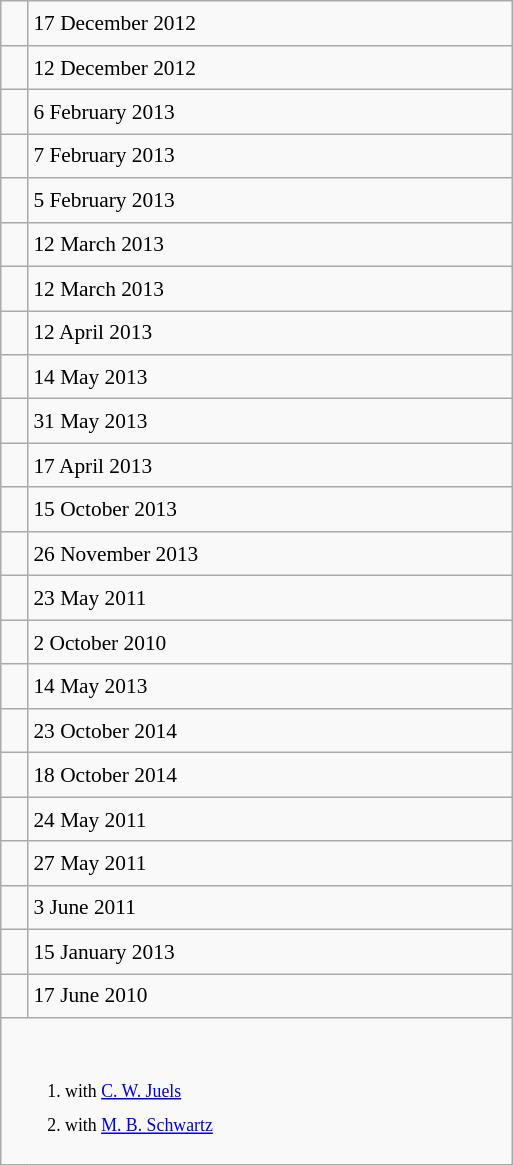<table class="wikitable" style="font-size: 89%; float: left; width: 24em; margin-right: 1em; line-height: 1.6em !important;">
<tr>
<td></td>
<td>17 December 2012</td>
</tr>
<tr>
<td></td>
<td>12 December 2012</td>
</tr>
<tr>
<td></td>
<td>6 February 2013</td>
</tr>
<tr>
<td></td>
<td>7 February 2013</td>
</tr>
<tr>
<td></td>
<td>5 February 2013</td>
</tr>
<tr>
<td></td>
<td>12 March 2013</td>
</tr>
<tr>
<td></td>
<td>12 March 2013</td>
</tr>
<tr>
<td></td>
<td>12 April 2013</td>
</tr>
<tr>
<td></td>
<td>14 May 2013</td>
</tr>
<tr>
<td></td>
<td>31 May 2013</td>
</tr>
<tr>
<td></td>
<td>17 April 2013</td>
</tr>
<tr>
<td></td>
<td>15 October 2013</td>
</tr>
<tr>
<td></td>
<td>26 November 2013</td>
</tr>
<tr>
<td></td>
<td>23 May 2011</td>
</tr>
<tr>
<td></td>
<td>2 October 2010</td>
</tr>
<tr>
<td></td>
<td>14 May 2013</td>
</tr>
<tr>
<td></td>
<td>23 October 2014</td>
</tr>
<tr>
<td></td>
<td>18 October 2014</td>
</tr>
<tr>
<td></td>
<td>24 May 2011</td>
</tr>
<tr>
<td></td>
<td>27 May 2011</td>
</tr>
<tr>
<td></td>
<td>3 June 2011</td>
</tr>
<tr>
<td></td>
<td>15 January 2013</td>
</tr>
<tr>
<td></td>
<td>17 June 2010</td>
</tr>
<tr>
<td colspan=2 style="font-size: smaller;"><br><ol><li> with <a href='#'>C. W. Juels</a></li><li> with <a href='#'>M. B. Schwartz</a></li></ol></td>
</tr>
</table>
